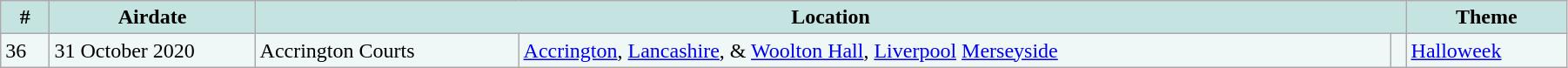<table class="wikitable" id="series_list" style="width:95%;">
<tr>
<th style="background:#c5e4e1;">#</th>
<th style="background:#c5e4e1; width:150px;">Airdate</th>
<th style="background:#c5e4e1;" colspan="3">Location</th>
<th style="background:#c5e4e1;">Theme</th>
</tr>
<tr style="background:#eff8f7;">
<td>36</td>
<td>31 October 2020</td>
<td>Accrington Courts</td>
<td><a href='#'>Accrington</a>, <a href='#'>Lancashire</a>, & <a href='#'>Woolton Hall</a>, <a href='#'>Liverpool</a> <a href='#'>Merseyside</a></td>
<td></td>
<td><a href='#'>Halloweek</a></td>
</tr>
</table>
